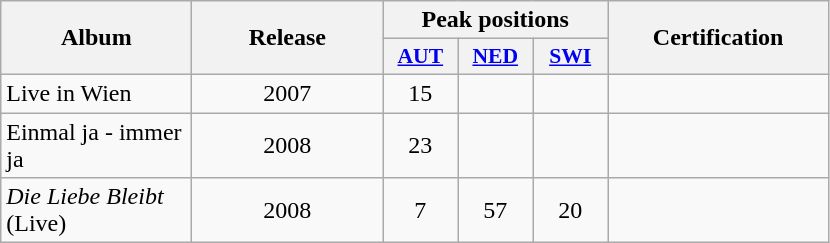<table class="wikitable">
<tr>
<th align="center" rowspan="2" width="120">Album</th>
<th align="center" rowspan="2" width="120">Release</th>
<th align="center" colspan="3" width="20">Peak positions</th>
<th align="center" rowspan="2" width="140">Certification</th>
</tr>
<tr>
<th scope="col" style="width:3em;font-size:90%;"><a href='#'>AUT</a></th>
<th scope="col" style="width:3em;font-size:90%;"><a href='#'>NED</a></th>
<th scope="col" style="width:3em;font-size:90%;"><a href='#'>SWI</a></th>
</tr>
<tr>
<td>Live in Wien</td>
<td style="text-align:center;">2007</td>
<td style="text-align:center;">15</td>
<td style="text-align:center;"></td>
<td style="text-align:center;"></td>
<td style="text-align:center;"></td>
</tr>
<tr>
<td>Einmal ja - immer ja</td>
<td style="text-align:center;">2008</td>
<td style="text-align:center;">23</td>
<td style="text-align:center;"></td>
<td style="text-align:center;"></td>
<td style="text-align:center;"></td>
</tr>
<tr>
<td><em>Die Liebe Bleibt</em> (Live)</td>
<td style="text-align:center;">2008</td>
<td style="text-align:center;">7</td>
<td style="text-align:center;">57</td>
<td style="text-align:center;">20</td>
<td style="text-align:center;"></td>
</tr>
</table>
